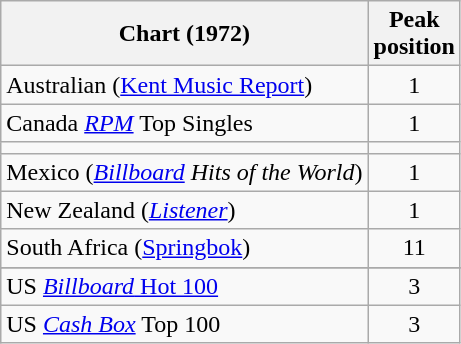<table class="wikitable sortable">
<tr>
<th>Chart (1972)</th>
<th>Peak<br>position</th>
</tr>
<tr>
<td>Australian (<a href='#'>Kent Music Report</a>)</td>
<td style="text-align:center;">1</td>
</tr>
<tr>
<td>Canada <em><a href='#'>RPM</a></em> Top Singles</td>
<td style="text-align:center;">1</td>
</tr>
<tr>
<td></td>
</tr>
<tr>
<td>Mexico (<em><a href='#'>Billboard</a> Hits of the World</em>)</td>
<td style="text-align:center;">1</td>
</tr>
<tr>
<td>New Zealand (<em><a href='#'>Listener</a></em>)</td>
<td style="text-align:center;">1</td>
</tr>
<tr>
<td>South Africa (<a href='#'>Springbok</a>)</td>
<td align="center">11</td>
</tr>
<tr>
</tr>
<tr>
<td>US <a href='#'><em>Billboard</em> Hot 100</a></td>
<td style="text-align:center;">3</td>
</tr>
<tr>
<td>US <a href='#'><em>Cash Box</em></a> Top 100</td>
<td align="center">3</td>
</tr>
</table>
